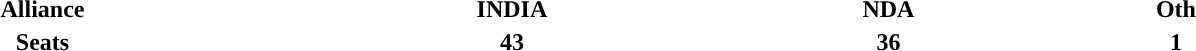<table style="width:80%; text-align:center;">
<tr>
<th><strong>Alliance</strong></th>
<td><strong>INDIA</strong></td>
<td><strong>NDA</strong></td>
<td><strong>Oth</strong></td>
</tr>
<tr>
<th><strong>Seats</strong></th>
<td><strong>43</strong></td>
<td><strong>36</strong></td>
<td><strong>1</strong></td>
</tr>
</table>
